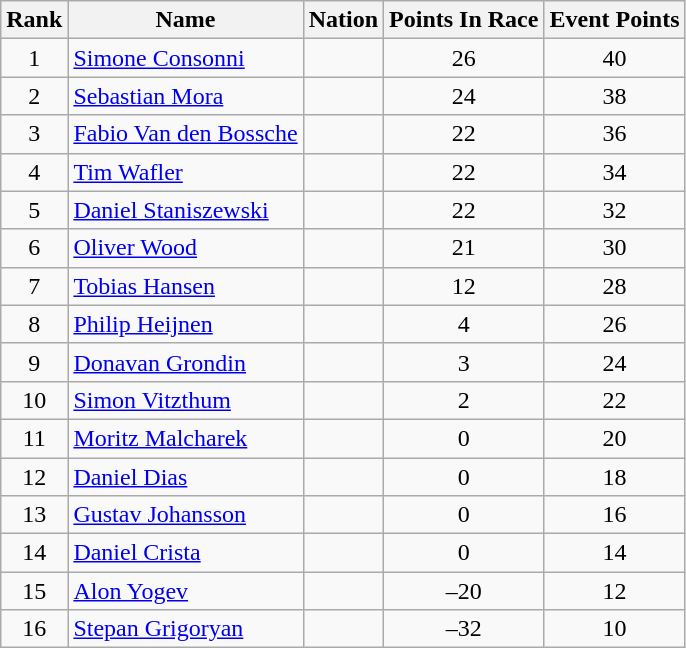<table class="wikitable sortable" style="text-align:center">
<tr>
<th>Rank</th>
<th>Name</th>
<th>Nation</th>
<th>Points In Race</th>
<th>Event Points</th>
</tr>
<tr>
<td>1</td>
<td align=left><a href='#'>Simone Consonni</a></td>
<td align=left></td>
<td>26</td>
<td>40</td>
</tr>
<tr>
<td>2</td>
<td align=left><a href='#'>Sebastian Mora</a></td>
<td align=left></td>
<td>24</td>
<td>38</td>
</tr>
<tr>
<td>3</td>
<td align=left><a href='#'>Fabio Van den Bossche</a></td>
<td align=left></td>
<td>22</td>
<td>36</td>
</tr>
<tr>
<td>4</td>
<td align=left><a href='#'>Tim Wafler</a></td>
<td align=left></td>
<td>22</td>
<td>34</td>
</tr>
<tr>
<td>5</td>
<td align=left><a href='#'>Daniel Staniszewski</a></td>
<td align=left></td>
<td>22</td>
<td>32</td>
</tr>
<tr>
<td>6</td>
<td align=left><a href='#'>Oliver Wood</a></td>
<td align=left></td>
<td>21</td>
<td>30</td>
</tr>
<tr>
<td>7</td>
<td align=left><a href='#'>Tobias Hansen</a></td>
<td align=left></td>
<td>12</td>
<td>28</td>
</tr>
<tr>
<td>8</td>
<td align=left><a href='#'>Philip Heijnen</a></td>
<td align=left></td>
<td>4</td>
<td>26</td>
</tr>
<tr>
<td>9</td>
<td align=left><a href='#'>Donavan Grondin</a></td>
<td align=left></td>
<td>3</td>
<td>24</td>
</tr>
<tr>
<td>10</td>
<td align=left><a href='#'>Simon Vitzthum</a></td>
<td align=left></td>
<td>2</td>
<td>22</td>
</tr>
<tr>
<td>11</td>
<td align=left><a href='#'>Moritz Malcharek</a></td>
<td align=left></td>
<td>0</td>
<td>20</td>
</tr>
<tr>
<td>12</td>
<td align=left><a href='#'>Daniel Dias</a></td>
<td align=left></td>
<td>0</td>
<td>18</td>
</tr>
<tr>
<td>13</td>
<td align=left><a href='#'>Gustav Johansson</a></td>
<td align=left></td>
<td>0</td>
<td>16</td>
</tr>
<tr>
<td>14</td>
<td align=left><a href='#'>Daniel Crista</a></td>
<td align=left></td>
<td>0</td>
<td>14</td>
</tr>
<tr>
<td>15</td>
<td align=left><a href='#'>Alon Yogev</a></td>
<td align=left></td>
<td>–20</td>
<td>12</td>
</tr>
<tr>
<td>16</td>
<td align=left><a href='#'>Stepan Grigoryan</a></td>
<td align=left></td>
<td>–32</td>
<td>10</td>
</tr>
</table>
